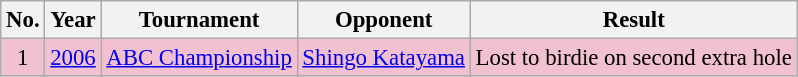<table class="wikitable" style="font-size:95%;">
<tr>
<th>No.</th>
<th>Year</th>
<th>Tournament</th>
<th>Opponent</th>
<th>Result</th>
</tr>
<tr style="background:#F2C1D1;">
<td align=center>1</td>
<td><a href='#'>2006</a></td>
<td><a href='#'>ABC Championship</a></td>
<td> <a href='#'>Shingo Katayama</a></td>
<td>Lost to birdie on second extra hole</td>
</tr>
</table>
